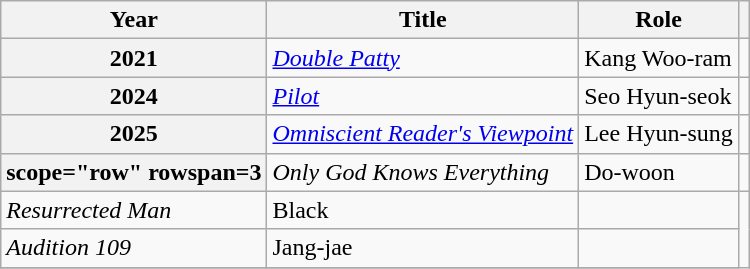<table class="wikitable sortable plainrowheaders">
<tr>
<th scope="col">Year</th>
<th scope="col">Title</th>
<th scope="col">Role</th>
<th scope="col" class="unsortable"></th>
</tr>
<tr>
<th scope="row">2021</th>
<td><em><a href='#'>Double Patty</a></em></td>
<td>Kang Woo-ram</td>
<td style="text-align:center"></td>
</tr>
<tr>
<th scope="row">2024</th>
<td><em><a href='#'>Pilot</a></em></td>
<td>Seo Hyun-seok</td>
<td style="text-align:center"></td>
</tr>
<tr>
<th scope="row">2025</th>
<td><em><a href='#'>Omniscient Reader's Viewpoint</a></em></td>
<td>Lee Hyun-sung</td>
<td style="text-align:center"></td>
</tr>
<tr>
<th>scope="row" rowspan=3 </th>
<td><em>Only God Knows Everything</em></td>
<td>Do-woon</td>
<td align=center></td>
</tr>
<tr>
<td><em>Resurrected Man</em></td>
<td>Black</td>
<td align=center></td>
</tr>
<tr>
<td><em>Audition 109</em></td>
<td>Jang-jae</td>
<td align=center></td>
</tr>
<tr>
</tr>
</table>
